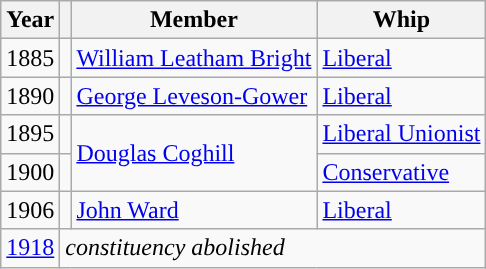<table class="wikitable">
<tr>
<th>Year</th>
<th></th>
<th>Member</th>
<th>Whip</th>
</tr>
<tr>
<td>1885</td>
<td style="color:inherit;background-color: "></td>
<td><a href='#'>William Leatham Bright</a></td>
<td><a href='#'>Liberal</a></td>
</tr>
<tr>
<td>1890</td>
<td style="color:inherit;background-color: "></td>
<td><a href='#'>George Leveson-Gower</a></td>
<td><a href='#'>Liberal</a></td>
</tr>
<tr>
<td>1895</td>
<td style="color:inherit;background-color: "></td>
<td rowspan="2"><a href='#'>Douglas Coghill</a></td>
<td><a href='#'>Liberal Unionist</a></td>
</tr>
<tr>
<td>1900</td>
<td style="color:inherit;background-color: "></td>
<td><a href='#'>Conservative</a></td>
</tr>
<tr>
<td>1906</td>
<td style="color:inherit;background-color: "></td>
<td><a href='#'>John Ward</a></td>
<td><a href='#'>Liberal</a></td>
</tr>
<tr>
<td><a href='#'>1918</a></td>
<td colspan="3"><em>constituency abolished</em></td>
</tr>
</table>
